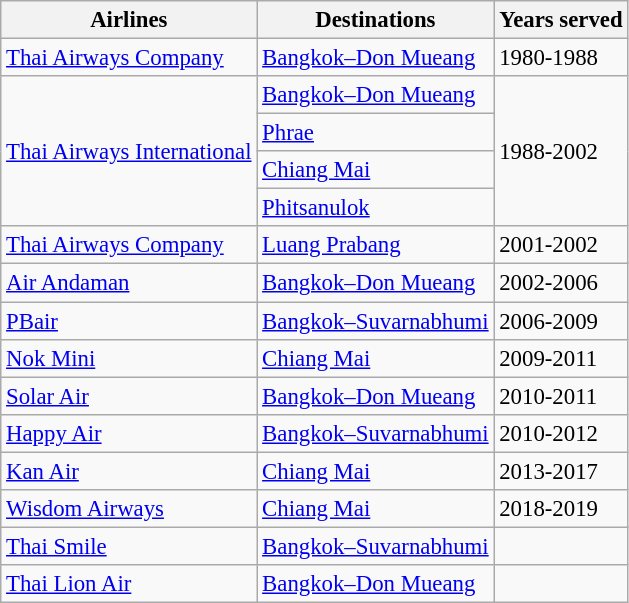<table class="wikitable" style="font-size: 95%">
<tr>
<th>Airlines</th>
<th>Destinations</th>
<th>Years served</th>
</tr>
<tr>
<td><a href='#'>Thai Airways Company</a></td>
<td><a href='#'>Bangkok–Don Mueang</a></td>
<td>1980-1988</td>
</tr>
<tr>
<td rowspan=4><a href='#'>Thai Airways International</a></td>
<td><a href='#'>Bangkok–Don Mueang</a></td>
<td rowspan=4>1988-2002</td>
</tr>
<tr>
<td><a href='#'>Phrae</a></td>
</tr>
<tr>
<td><a href='#'>Chiang Mai</a></td>
</tr>
<tr>
<td><a href='#'>Phitsanulok</a></td>
</tr>
<tr>
<td><a href='#'>Thai Airways Company</a></td>
<td><a href='#'>Luang Prabang</a></td>
<td>2001-2002</td>
</tr>
<tr>
<td><a href='#'>Air Andaman</a></td>
<td><a href='#'>Bangkok–Don Mueang</a></td>
<td>2002-2006</td>
</tr>
<tr>
<td><a href='#'>PBair</a></td>
<td><a href='#'>Bangkok–Suvarnabhumi</a></td>
<td>2006-2009</td>
</tr>
<tr>
<td><a href='#'>Nok Mini</a></td>
<td><a href='#'>Chiang Mai</a></td>
<td>2009-2011</td>
</tr>
<tr>
<td><a href='#'>Solar Air</a></td>
<td><a href='#'>Bangkok–Don Mueang</a></td>
<td>2010-2011</td>
</tr>
<tr>
<td><a href='#'>Happy Air</a></td>
<td><a href='#'>Bangkok–Suvarnabhumi</a></td>
<td>2010-2012</td>
</tr>
<tr>
<td><a href='#'>Kan Air</a></td>
<td><a href='#'>Chiang Mai</a></td>
<td>2013-2017</td>
</tr>
<tr>
<td><a href='#'>Wisdom Airways</a></td>
<td><a href='#'>Chiang Mai</a></td>
<td>2018-2019</td>
</tr>
<tr>
<td><a href='#'>Thai Smile</a></td>
<td><a href='#'>Bangkok–Suvarnabhumi</a></td>
<td></td>
</tr>
<tr>
<td><a href='#'>Thai Lion Air</a></td>
<td><a href='#'>Bangkok–Don Mueang</a></td>
<td></td>
</tr>
</table>
